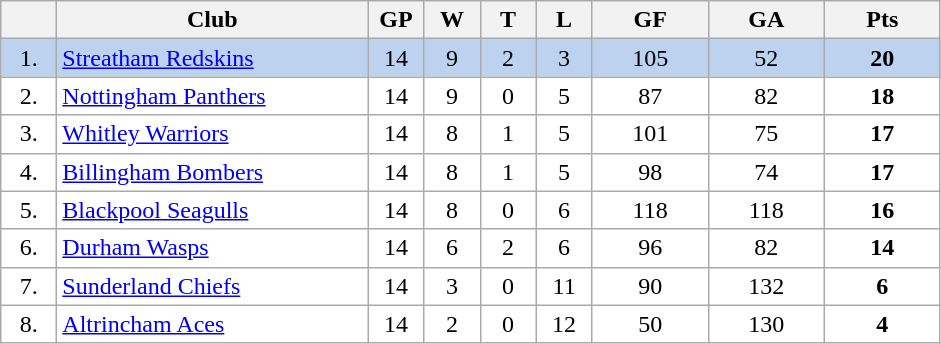<table class="wikitable">
<tr>
<th width="30"></th>
<th width="200">Club</th>
<th width="30">GP</th>
<th width="30">W</th>
<th width="30">T</th>
<th width="30">L</th>
<th width="70">GF</th>
<th width="70">GA</th>
<th width="70">Pts</th>
</tr>
<tr bgcolor="#BCD2EE" align="center">
<td>1.</td>
<td align="left"><a href='#'>Streatham Redskins</a></td>
<td>14</td>
<td>9</td>
<td>2</td>
<td>3</td>
<td>105</td>
<td>52</td>
<td><strong>20</strong></td>
</tr>
<tr bgcolor="#FFFFFF" align="center">
<td>2.</td>
<td align="left"><a href='#'>Nottingham Panthers</a></td>
<td>14</td>
<td>9</td>
<td>0</td>
<td>5</td>
<td>87</td>
<td>82</td>
<td><strong>18</strong></td>
</tr>
<tr bgcolor="#FFFFFF" align="center">
<td>3.</td>
<td align="left"><a href='#'>Whitley Warriors</a></td>
<td>14</td>
<td>8</td>
<td>1</td>
<td>5</td>
<td>101</td>
<td>75</td>
<td><strong>17</strong></td>
</tr>
<tr bgcolor="#FFFFFF" align="center">
<td>4.</td>
<td align="left"><a href='#'>Billingham Bombers</a></td>
<td>14</td>
<td>8</td>
<td>1</td>
<td>5</td>
<td>98</td>
<td>74</td>
<td><strong>17</strong></td>
</tr>
<tr bgcolor="#FFFFFF" align="center">
<td>5.</td>
<td align="left"><a href='#'>Blackpool Seagulls</a></td>
<td>14</td>
<td>8</td>
<td>0</td>
<td>6</td>
<td>118</td>
<td>118</td>
<td><strong>16</strong></td>
</tr>
<tr bgcolor="#FFFFFF" align="center">
<td>6.</td>
<td align="left"><a href='#'>Durham Wasps</a></td>
<td>14</td>
<td>6</td>
<td>2</td>
<td>6</td>
<td>96</td>
<td>82</td>
<td><strong>14</strong></td>
</tr>
<tr bgcolor="#FFFFFF" align="center">
<td>7.</td>
<td align="left"><a href='#'>Sunderland Chiefs</a></td>
<td>14</td>
<td>3</td>
<td>0</td>
<td>11</td>
<td>90</td>
<td>132</td>
<td><strong>6</strong></td>
</tr>
<tr bgcolor="#FFFFFF" align="center">
<td>8.</td>
<td align="left"><a href='#'>Altrincham Aces</a></td>
<td>14</td>
<td>2</td>
<td>0</td>
<td>12</td>
<td>50</td>
<td>130</td>
<td><strong>4</strong></td>
</tr>
</table>
